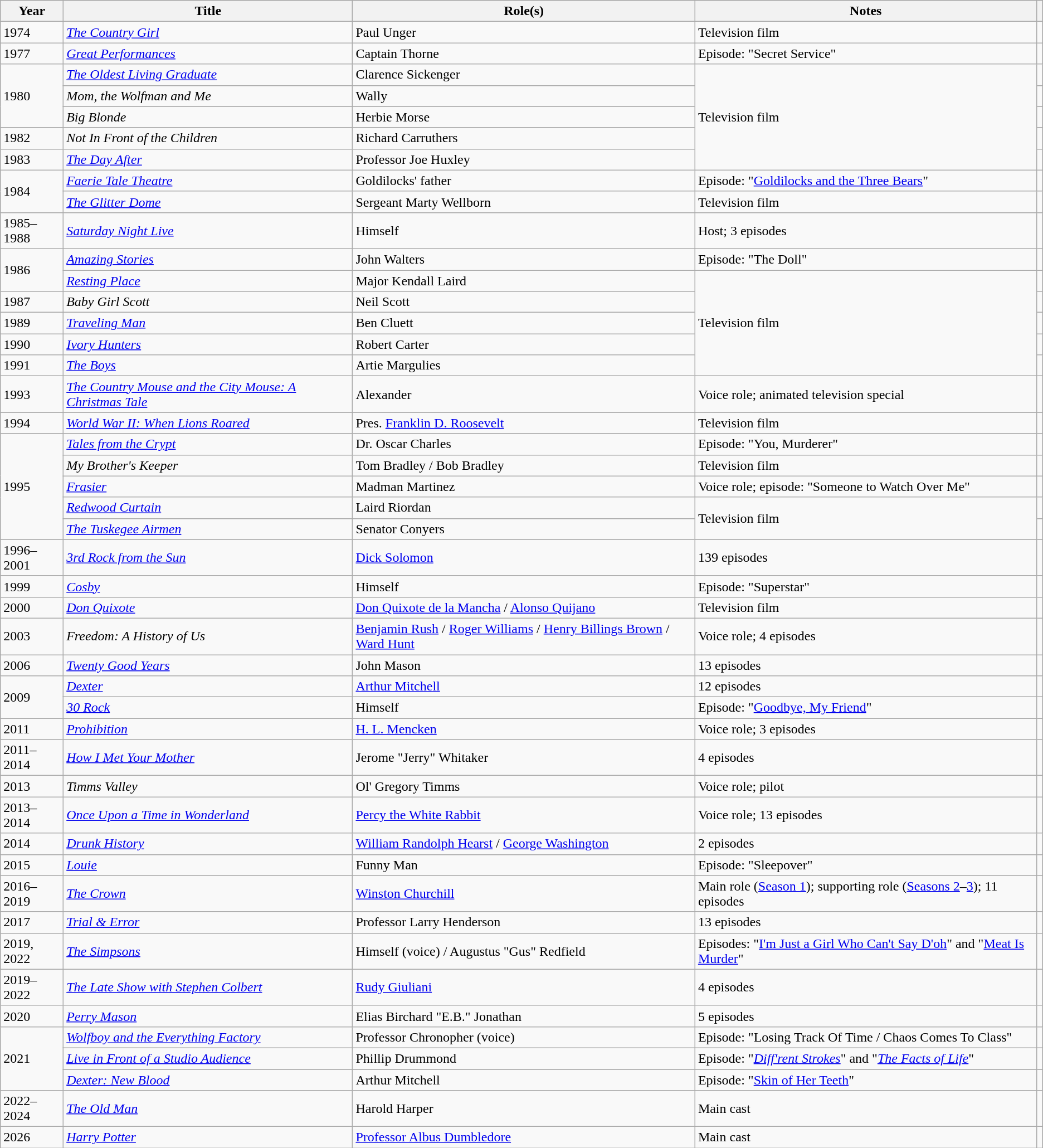<table class="wikitable plainrowheaders sortable">
<tr>
<th scope="col">Year</th>
<th scope="col">Title</th>
<th scope="col">Role(s)</th>
<th scope="col" class="unsortable">Notes</th>
<th scope="col" class="unsortable"></th>
</tr>
<tr>
<td>1974</td>
<td data-sort-value="Country Girl, The"><em><a href='#'>The Country Girl</a></em></td>
<td>Paul Unger</td>
<td>Television film</td>
<td style="text-align:center;"></td>
</tr>
<tr>
<td>1977</td>
<td><em><a href='#'>Great Performances</a></em></td>
<td>Captain Thorne</td>
<td>Episode: "Secret Service"</td>
<td style="text-align:center;"></td>
</tr>
<tr>
<td rowspan="3">1980</td>
<td data-sort-value="Oldest Living Graduate, The"><em><a href='#'>The Oldest Living Graduate</a></em></td>
<td>Clarence Sickenger</td>
<td rowspan="5">Television film</td>
<td style="text-align:center;"></td>
</tr>
<tr>
<td><em>Mom, the Wolfman and Me</em></td>
<td>Wally</td>
<td style="text-align:center;"></td>
</tr>
<tr>
<td><em>Big Blonde</em></td>
<td>Herbie Morse</td>
<td style="text-align:center;"></td>
</tr>
<tr>
<td>1982</td>
<td><em>Not In Front of the Children</em></td>
<td>Richard Carruthers</td>
<td style="text-align:center;"></td>
</tr>
<tr>
<td>1983</td>
<td data-sort-value="Day After, The"><em><a href='#'>The Day After</a></em></td>
<td>Professor Joe Huxley</td>
<td style="text-align:center;"></td>
</tr>
<tr>
<td rowspan="2">1984</td>
<td><em><a href='#'>Faerie Tale Theatre</a></em></td>
<td>Goldilocks' father</td>
<td>Episode: "<a href='#'>Goldilocks and the Three Bears</a>"</td>
<td style="text-align:center;"></td>
</tr>
<tr>
<td data-sort-value="Glitter Dome, The"><em><a href='#'>The Glitter Dome</a></em></td>
<td>Sergeant Marty Wellborn</td>
<td>Television film</td>
<td style="text-align:center;"></td>
</tr>
<tr>
<td>1985–1988</td>
<td><em><a href='#'>Saturday Night Live</a></em></td>
<td>Himself</td>
<td>Host; 3 episodes</td>
<td style="text-align:center;"></td>
</tr>
<tr>
<td rowspan="2">1986</td>
<td><em><a href='#'>Amazing Stories</a></em></td>
<td>John Walters</td>
<td>Episode: "The Doll"</td>
<td style="text-align:center;"></td>
</tr>
<tr>
<td><em><a href='#'>Resting Place</a></em></td>
<td>Major Kendall Laird</td>
<td rowspan="5">Television film</td>
<td style="text-align:center;"></td>
</tr>
<tr>
<td>1987</td>
<td><em>Baby Girl Scott</em></td>
<td>Neil Scott</td>
<td style="text-align:center;"></td>
</tr>
<tr>
<td>1989</td>
<td><em><a href='#'>Traveling Man</a></em></td>
<td>Ben Cluett</td>
<td style="text-align:center;"></td>
</tr>
<tr>
<td>1990</td>
<td><em><a href='#'>Ivory Hunters</a></em></td>
<td>Robert Carter</td>
<td style="text-align:center;"></td>
</tr>
<tr>
<td>1991</td>
<td data-sort-value="Boys, The"><em><a href='#'>The Boys</a></em></td>
<td>Artie Margulies</td>
<td style="text-align:center;"></td>
</tr>
<tr>
<td>1993</td>
<td data-sort-value="Country Mouse and the City Mouse: A Christmas Tale, The"><em><a href='#'>The Country Mouse and the City Mouse: A Christmas Tale</a></em></td>
<td>Alexander</td>
<td>Voice role; animated television special</td>
<td style="text-align:center;"></td>
</tr>
<tr>
<td>1994</td>
<td><em><a href='#'>World War II: When Lions Roared</a></em></td>
<td>Pres. <a href='#'>Franklin D. Roosevelt</a></td>
<td>Television film</td>
<td style="text-align:center;"></td>
</tr>
<tr>
<td rowspan="5">1995</td>
<td><em><a href='#'>Tales from the Crypt</a></em></td>
<td>Dr. Oscar Charles</td>
<td>Episode: "You, Murderer"</td>
<td style="text-align:center;"></td>
</tr>
<tr>
<td><em>My Brother's Keeper</em></td>
<td>Tom Bradley / Bob Bradley</td>
<td>Television film</td>
<td style="text-align:center;"></td>
</tr>
<tr>
<td><em><a href='#'>Frasier</a></em></td>
<td>Madman Martinez</td>
<td>Voice role; episode: "Someone to Watch Over Me"</td>
<td style="text-align:center;"></td>
</tr>
<tr>
<td><em><a href='#'>Redwood Curtain</a></em></td>
<td>Laird Riordan</td>
<td rowspan="2">Television film</td>
<td style="text-align:center;"></td>
</tr>
<tr>
<td data-sort-value="Tuskegee Airmen, The"><em><a href='#'>The Tuskegee Airmen</a></em></td>
<td>Senator Conyers</td>
<td style="text-align:center;"></td>
</tr>
<tr>
<td>1996–2001</td>
<td><em><a href='#'>3rd Rock from the Sun</a></em></td>
<td><a href='#'>Dick Solomon</a></td>
<td>139 episodes</td>
<td style="text-align:center;"></td>
</tr>
<tr>
<td>1999</td>
<td><em><a href='#'>Cosby</a></em></td>
<td>Himself</td>
<td>Episode: "Superstar"</td>
<td style="text-align:center;"></td>
</tr>
<tr>
<td>2000</td>
<td><em><a href='#'>Don Quixote</a></em></td>
<td><a href='#'>Don Quixote de la Mancha</a> / <a href='#'>Alonso Quijano</a></td>
<td>Television film</td>
<td style="text-align:center;"></td>
</tr>
<tr>
<td>2003</td>
<td><em>Freedom: A History of Us</em></td>
<td><a href='#'>Benjamin Rush</a> / <a href='#'>Roger Williams</a> / <a href='#'>Henry Billings Brown</a> / <a href='#'>Ward Hunt</a></td>
<td>Voice role; 4 episodes</td>
<td style="text-align:center;"></td>
</tr>
<tr>
<td>2006</td>
<td><em><a href='#'>Twenty Good Years</a></em></td>
<td>John Mason</td>
<td>13 episodes</td>
<td style="text-align:center;"></td>
</tr>
<tr>
<td rowspan="2">2009</td>
<td><em><a href='#'>Dexter</a></em></td>
<td><a href='#'>Arthur Mitchell</a></td>
<td>12 episodes</td>
<td style="text-align:center;"></td>
</tr>
<tr>
<td><em><a href='#'>30 Rock</a></em></td>
<td>Himself</td>
<td>Episode: "<a href='#'>Goodbye, My Friend</a>"</td>
<td style="text-align:center;"></td>
</tr>
<tr>
<td>2011</td>
<td><em><a href='#'>Prohibition</a></em></td>
<td><a href='#'>H. L. Mencken</a></td>
<td>Voice role; 3 episodes</td>
<td style="text-align:center;"></td>
</tr>
<tr>
<td>2011–2014</td>
<td><em><a href='#'>How I Met Your Mother</a></em></td>
<td>Jerome "Jerry" Whitaker</td>
<td>4 episodes</td>
<td style="text-align:center;"></td>
</tr>
<tr>
<td>2013</td>
<td><em>Timms Valley</em></td>
<td>Ol' Gregory Timms</td>
<td>Voice role; pilot</td>
<td style="text-align:center;"></td>
</tr>
<tr>
<td>2013–2014</td>
<td><em><a href='#'>Once Upon a Time in Wonderland</a></em></td>
<td><a href='#'>Percy the White Rabbit</a></td>
<td>Voice role; 13 episodes</td>
<td style="text-align:center;"></td>
</tr>
<tr>
<td>2014</td>
<td><em><a href='#'>Drunk History</a></em></td>
<td><a href='#'>William Randolph Hearst</a> / <a href='#'>George Washington</a></td>
<td>2 episodes</td>
<td style="text-align:center;"></td>
</tr>
<tr>
<td>2015</td>
<td><em><a href='#'>Louie</a></em></td>
<td>Funny Man</td>
<td>Episode: "Sleepover"</td>
<td style="text-align:center;"></td>
</tr>
<tr>
<td>2016–2019</td>
<td data-sort-value="Crown, The"><em><a href='#'>The Crown</a></em></td>
<td><a href='#'>Winston Churchill</a></td>
<td>Main role (<a href='#'>Season 1</a>); supporting role (<a href='#'>Seasons 2</a>–<a href='#'>3</a>); 11 episodes</td>
<td style="text-align:center;"></td>
</tr>
<tr>
<td>2017</td>
<td><em><a href='#'>Trial & Error</a></em></td>
<td>Professor Larry Henderson</td>
<td>13 episodes</td>
<td style="text-align:center;"></td>
</tr>
<tr>
<td>2019, 2022</td>
<td data-sort-value="Simpsons, The"><em><a href='#'>The Simpsons</a></em></td>
<td>Himself (voice) / Augustus "Gus" Redfield</td>
<td>Episodes: "<a href='#'>I'm Just a Girl Who Can't Say D'oh</a>" and "<a href='#'>Meat Is Murder</a>"</td>
<td style="text-align:center;"></td>
</tr>
<tr>
<td>2019–2022</td>
<td data-sort-value="Late Show with Stephen Colbert, The"><em><a href='#'>The Late Show with Stephen Colbert</a></em></td>
<td><a href='#'>Rudy Giuliani</a></td>
<td>4 episodes</td>
<td></td>
</tr>
<tr>
<td>2020</td>
<td><em><a href='#'>Perry Mason</a></em></td>
<td>Elias Birchard "E.B." Jonathan</td>
<td>5 episodes</td>
<td style="text-align:center;"></td>
</tr>
<tr>
<td rowspan="3">2021</td>
<td><em><a href='#'>Wolfboy and the Everything Factory</a></em></td>
<td>Professor Chronopher (voice)</td>
<td>Episode: "Losing Track Of Time / Chaos Comes To Class"</td>
<td style="text-align:center;"></td>
</tr>
<tr>
<td><em><a href='#'>Live in Front of a Studio Audience</a></em></td>
<td>Phillip Drummond</td>
<td>Episode: "<em><a href='#'>Diff'rent Strokes</a></em>" and "<em><a href='#'>The Facts of Life</a></em>"</td>
<td style="text-align:center;"></td>
</tr>
<tr>
<td><em><a href='#'>Dexter: New Blood</a></em></td>
<td>Arthur Mitchell</td>
<td>Episode: "<a href='#'>Skin of Her Teeth</a>"</td>
<td style="text-align:center;"></td>
</tr>
<tr>
<td>2022–2024</td>
<td data-sort-value="Old Man, The"><em><a href='#'>The Old Man</a></em></td>
<td>Harold Harper</td>
<td>Main cast</td>
<td style="text-align:center;"></td>
</tr>
<tr>
<td>2026</td>
<td><em><a href='#'>Harry Potter</a></em></td>
<td><a href='#'>Professor Albus Dumbledore</a></td>
<td>Main cast</td>
</tr>
</table>
